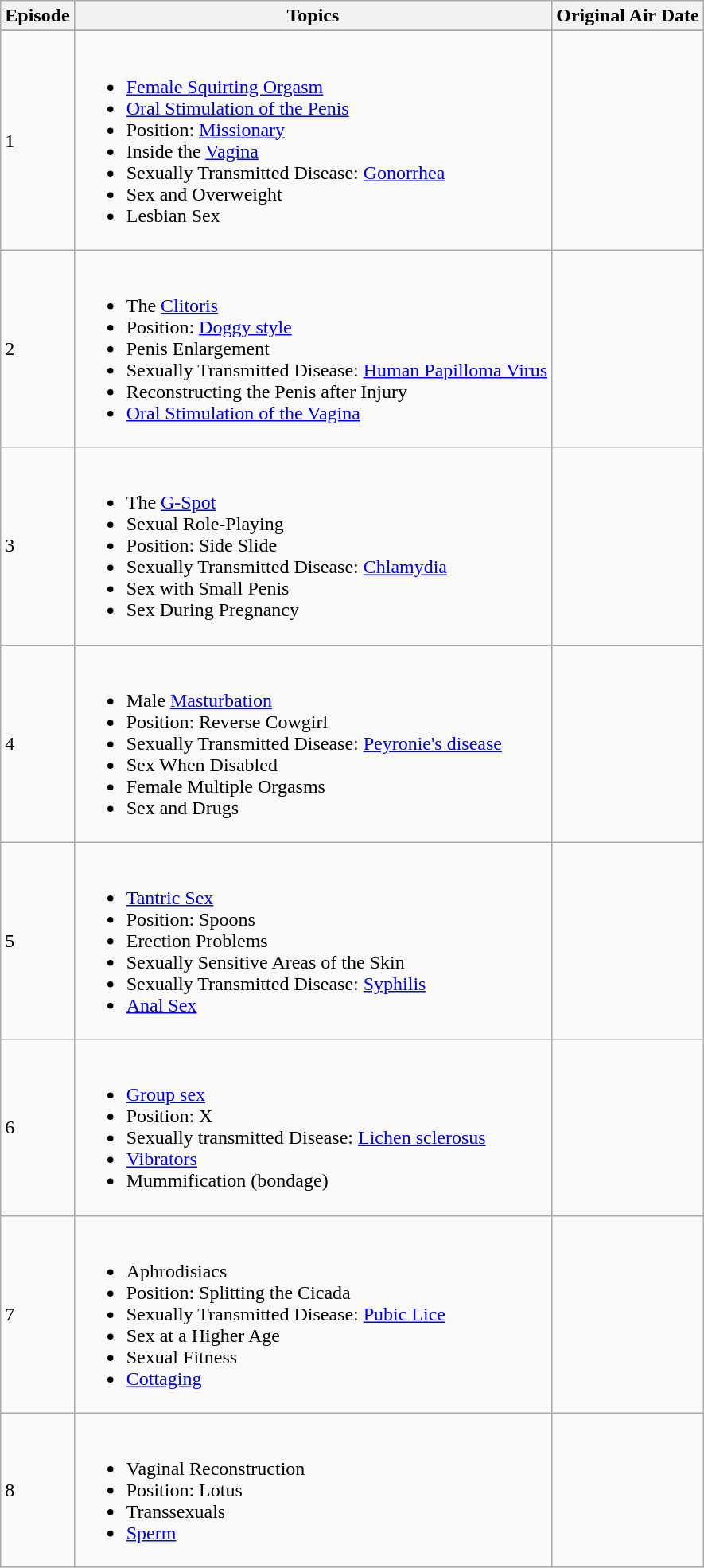<table class="wikitable">
<tr>
<th>Episode</th>
<th>Topics</th>
<th>Original Air Date</th>
</tr>
<tr>
</tr>
<tr>
<td>1</td>
<td><br><ul><li><a href='#'>Female Squirting Orgasm</a></li><li><a href='#'>Oral Stimulation of the Penis</a></li><li>Position: <a href='#'>Missionary</a></li><li>Inside the <a href='#'>Vagina</a></li><li>Sexually Transmitted Disease: <a href='#'>Gonorrhea</a></li><li>Sex and Overweight</li><li>Lesbian Sex</li></ul></td>
<td></td>
</tr>
<tr>
<td>2</td>
<td><br><ul><li>The <a href='#'>Clitoris</a></li><li>Position: <a href='#'>Doggy style</a></li><li>Penis Enlargement</li><li>Sexually Transmitted Disease: <a href='#'>Human Papilloma Virus</a></li><li>Reconstructing the Penis after Injury</li><li><a href='#'>Oral Stimulation of the Vagina</a></li></ul></td>
<td></td>
</tr>
<tr>
<td>3</td>
<td><br><ul><li>The <a href='#'>G-Spot</a></li><li>Sexual Role-Playing</li><li>Position: Side Slide</li><li>Sexually Transmitted Disease: <a href='#'>Chlamydia</a></li><li>Sex with Small Penis</li><li>Sex During Pregnancy</li></ul></td>
<td></td>
</tr>
<tr>
<td>4</td>
<td><br><ul><li>Male <a href='#'>Masturbation</a></li><li>Position: Reverse Cowgirl</li><li>Sexually Transmitted Disease: <a href='#'>Peyronie's disease</a></li><li>Sex When Disabled</li><li>Female Multiple Orgasms</li><li>Sex and Drugs</li></ul></td>
<td></td>
</tr>
<tr>
<td>5</td>
<td><br><ul><li><a href='#'>Tantric Sex</a></li><li>Position: Spoons</li><li>Erection Problems</li><li>Sexually Sensitive Areas of the Skin</li><li>Sexually Transmitted Disease: <a href='#'>Syphilis</a></li><li><a href='#'>Anal Sex</a></li></ul></td>
<td></td>
</tr>
<tr>
<td>6</td>
<td><br><ul><li><a href='#'>Group sex</a></li><li>Position: X</li><li>Sexually transmitted Disease: <a href='#'>Lichen sclerosus</a></li><li><a href='#'>Vibrators</a></li><li>Mummification (bondage)</li></ul></td>
<td></td>
</tr>
<tr>
<td>7</td>
<td><br><ul><li>Aphrodisiacs</li><li>Position: Splitting the Cicada</li><li>Sexually Transmitted Disease: <a href='#'>Pubic Lice</a></li><li>Sex at a Higher Age</li><li>Sexual Fitness</li><li><a href='#'>Cottaging</a></li></ul></td>
<td></td>
</tr>
<tr>
<td>8</td>
<td><br><ul><li>Vaginal Reconstruction</li><li>Position: Lotus</li><li>Transsexuals</li><li><a href='#'>Sperm</a></li></ul></td>
<td></td>
</tr>
</table>
